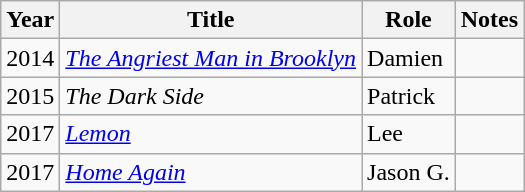<table class="wikitable sortable">
<tr>
<th>Year</th>
<th>Title</th>
<th>Role</th>
<th class="unsortable">Notes</th>
</tr>
<tr>
<td>2014</td>
<td><em><a href='#'>The Angriest Man in Brooklyn</a></em></td>
<td>Damien</td>
<td></td>
</tr>
<tr>
<td>2015</td>
<td><em>The Dark Side</em></td>
<td>Patrick</td>
<td></td>
</tr>
<tr>
<td>2017</td>
<td><em><a href='#'>Lemon</a></em></td>
<td>Lee</td>
<td></td>
</tr>
<tr>
<td>2017</td>
<td><em><a href='#'>Home Again</a></em></td>
<td>Jason G.</td>
<td></td>
</tr>
</table>
